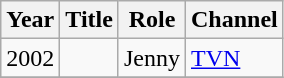<table class="wikitable">
<tr>
<th>Year</th>
<th>Title</th>
<th>Role</th>
<th>Channel</th>
</tr>
<tr>
<td>2002</td>
<td><em></em></td>
<td>Jenny</td>
<td><a href='#'>TVN</a></td>
</tr>
<tr>
</tr>
</table>
